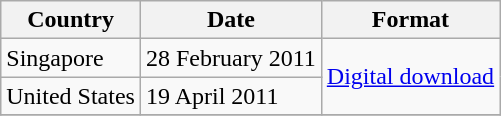<table class="wikitable plainrowheaders">
<tr>
<th scope="col">Country</th>
<th scope="col">Date</th>
<th scope="col">Format</th>
</tr>
<tr>
<td>Singapore</td>
<td>28 February 2011</td>
<td rowspan=2><a href='#'>Digital download</a></td>
</tr>
<tr>
<td>United States</td>
<td>19 April 2011</td>
</tr>
<tr>
</tr>
</table>
